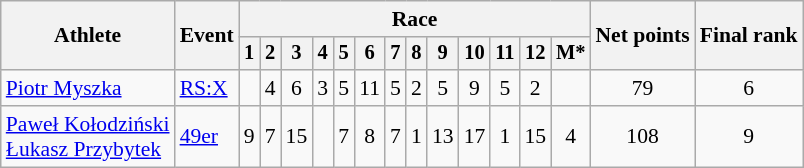<table class="wikitable" style="text-align:center; font-size:90%">
<tr>
<th rowspan=2>Athlete</th>
<th rowspan=2>Event</th>
<th colspan=13>Race</th>
<th rowspan=2>Net points</th>
<th rowspan=2>Final rank</th>
</tr>
<tr style="font-size:95%">
<th>1</th>
<th>2</th>
<th>3</th>
<th>4</th>
<th>5</th>
<th>6</th>
<th>7</th>
<th>8</th>
<th>9</th>
<th>10</th>
<th>11</th>
<th>12</th>
<th>M*</th>
</tr>
<tr>
<td align=left><a href='#'>Piotr Myszka</a></td>
<td align=left><a href='#'>RS:X</a></td>
<td></td>
<td>4</td>
<td>6</td>
<td>3</td>
<td>5</td>
<td>11</td>
<td>5</td>
<td>2</td>
<td>5</td>
<td>9</td>
<td>5</td>
<td>2</td>
<td></td>
<td>79</td>
<td>6</td>
</tr>
<tr>
<td align=left><a href='#'>Paweł Kołodziński</a><br><a href='#'>Łukasz Przybytek</a></td>
<td align=left><a href='#'>49er</a></td>
<td>9</td>
<td>7</td>
<td>15</td>
<td></td>
<td>7</td>
<td>8</td>
<td>7</td>
<td>1</td>
<td>13</td>
<td>17</td>
<td>1</td>
<td>15</td>
<td>4</td>
<td>108</td>
<td>9</td>
</tr>
</table>
